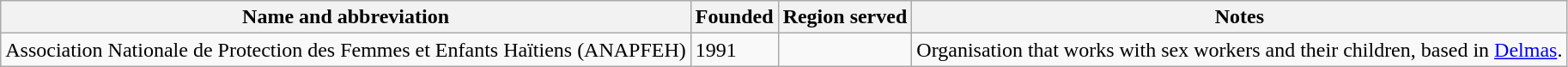<table class="wikitable sortable">
<tr>
<th>Name and abbreviation</th>
<th>Founded</th>
<th>Region served</th>
<th>Notes</th>
</tr>
<tr>
<td>Association Nationale de Protection des Femmes et Enfants Haïtiens (ANAPFEH)</td>
<td>1991</td>
<td></td>
<td>Organisation that works with sex workers and their children, based in <a href='#'>Delmas</a>.</td>
</tr>
</table>
